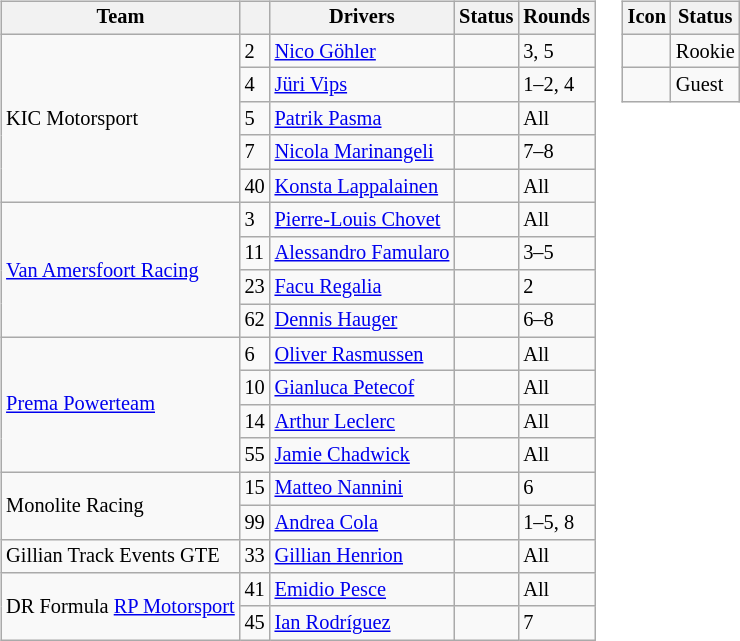<table>
<tr>
<td><br><table class="wikitable" style="font-size: 85%;">
<tr>
<th>Team</th>
<th></th>
<th>Drivers</th>
<th>Status</th>
<th>Rounds</th>
</tr>
<tr>
<td rowspan=5> KIC Motorsport</td>
<td>2</td>
<td> <a href='#'>Nico Göhler</a></td>
<td></td>
<td>3, 5</td>
</tr>
<tr>
<td>4</td>
<td> <a href='#'>Jüri Vips</a></td>
<td></td>
<td>1–2, 4</td>
</tr>
<tr>
<td>5</td>
<td> <a href='#'>Patrik Pasma</a></td>
<td></td>
<td>All</td>
</tr>
<tr>
<td>7</td>
<td> <a href='#'>Nicola Marinangeli</a></td>
<td></td>
<td>7–8</td>
</tr>
<tr>
<td>40</td>
<td nowrap> <a href='#'>Konsta Lappalainen</a></td>
<td></td>
<td>All</td>
</tr>
<tr>
<td rowspan="4"> <a href='#'>Van Amersfoort Racing</a></td>
<td>3</td>
<td> <a href='#'>Pierre-Louis Chovet</a></td>
<td align=center></td>
<td>All</td>
</tr>
<tr>
<td>11</td>
<td nowrap> <a href='#'>Alessandro Famularo</a></td>
<td align=center></td>
<td>3–5</td>
</tr>
<tr>
<td>23</td>
<td> <a href='#'>Facu Regalia</a></td>
<td align=center></td>
<td>2</td>
</tr>
<tr>
<td>62</td>
<td> <a href='#'>Dennis Hauger</a></td>
<td></td>
<td>6–8</td>
</tr>
<tr>
<td rowspan="4"> <a href='#'>Prema Powerteam</a></td>
<td>6</td>
<td> <a href='#'>Oliver Rasmussen</a></td>
<td align="center"></td>
<td>All</td>
</tr>
<tr>
<td>10</td>
<td> <a href='#'>Gianluca Petecof</a></td>
<td align="center"></td>
<td>All</td>
</tr>
<tr>
<td>14</td>
<td> <a href='#'>Arthur Leclerc</a></td>
<td align="center"></td>
<td>All</td>
</tr>
<tr>
<td>55</td>
<td> <a href='#'>Jamie Chadwick</a></td>
<td></td>
<td>All</td>
</tr>
<tr>
<td rowspan="2"> Monolite Racing</td>
<td>15</td>
<td> <a href='#'>Matteo Nannini</a></td>
<td></td>
<td>6</td>
</tr>
<tr>
<td>99</td>
<td> <a href='#'>Andrea Cola</a></td>
<td align="center"></td>
<td>1–5, 8</td>
</tr>
<tr>
<td> Gillian Track Events GTE</td>
<td>33</td>
<td> <a href='#'>Gillian Henrion</a></td>
<td align="center"></td>
<td>All</td>
</tr>
<tr>
<td rowspan="2" nowrap> DR Formula <a href='#'>RP Motorsport</a></td>
<td>41</td>
<td> <a href='#'>Emidio Pesce</a></td>
<td align="center"></td>
<td>All</td>
</tr>
<tr>
<td>45</td>
<td> <a href='#'>Ian Rodríguez</a></td>
<td></td>
<td>7</td>
</tr>
</table>
</td>
<td valign="top"><br><table class="wikitable" style="font-size: 85%;">
<tr>
<th>Icon</th>
<th>Status</th>
</tr>
<tr>
<td align=center></td>
<td>Rookie</td>
</tr>
<tr>
<td align=center></td>
<td>Guest</td>
</tr>
</table>
</td>
</tr>
</table>
